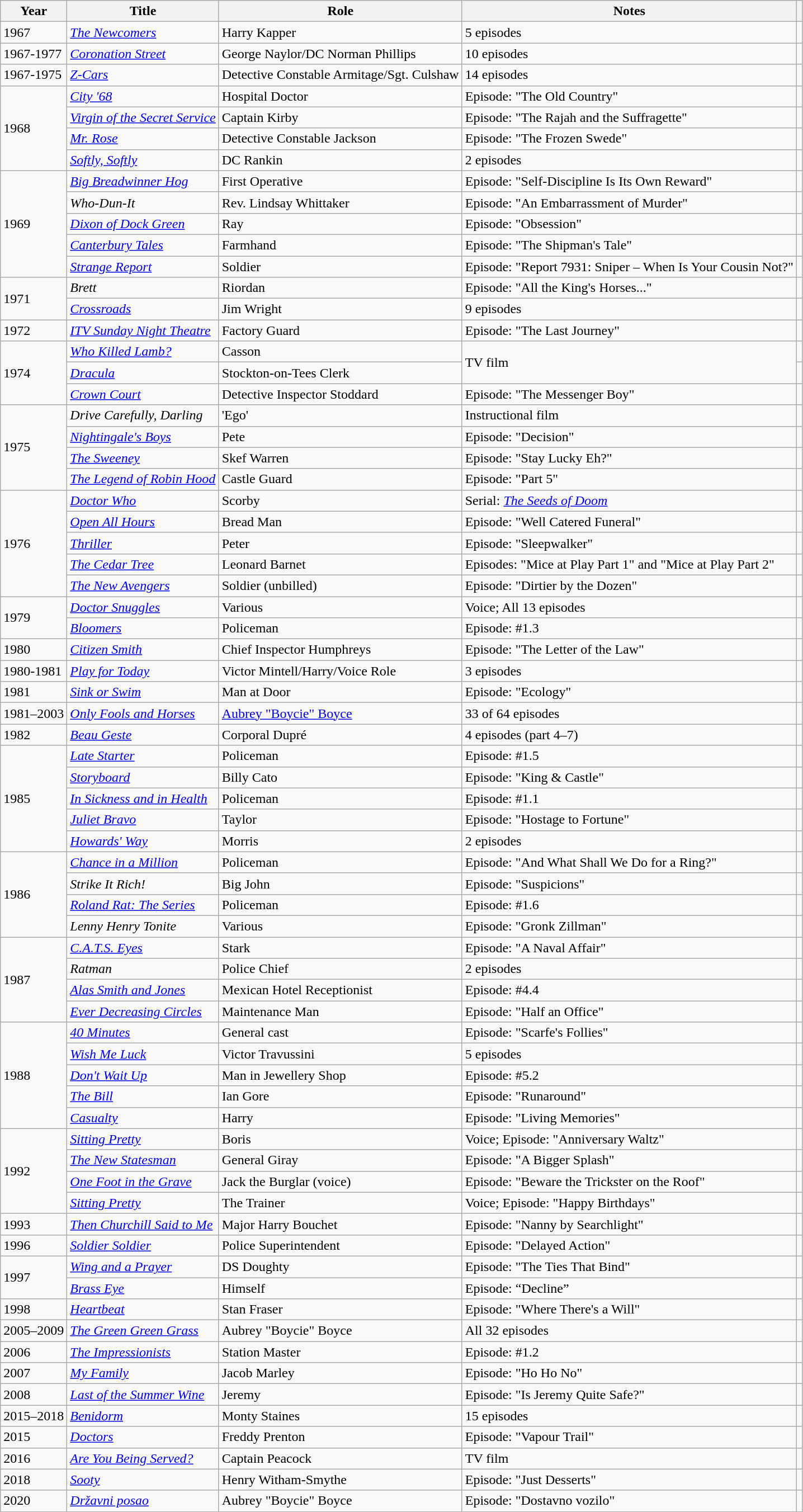<table class="wikitable sortable">
<tr>
<th>Year</th>
<th>Title</th>
<th>Role</th>
<th>Notes</th>
<th class=unsortable></th>
</tr>
<tr>
<td>1967</td>
<td><em><a href='#'>The Newcomers</a></em></td>
<td>Harry Kapper</td>
<td>5 episodes</td>
<td></td>
</tr>
<tr>
<td>1967-1977</td>
<td><em><a href='#'>Coronation Street</a></em></td>
<td>George Naylor/DC Norman Phillips</td>
<td>10 episodes</td>
<td></td>
</tr>
<tr>
<td>1967-1975</td>
<td><em><a href='#'>Z-Cars</a></em></td>
<td>Detective Constable Armitage/Sgt. Culshaw</td>
<td>14 episodes</td>
<td></td>
</tr>
<tr>
<td rowspan="4">1968</td>
<td><em><a href='#'>City '68</a></em></td>
<td>Hospital Doctor</td>
<td>Episode: "The Old Country"</td>
<td></td>
</tr>
<tr>
<td><em><a href='#'>Virgin of the Secret Service</a></em></td>
<td>Captain Kirby</td>
<td>Episode: "The Rajah and the Suffragette"</td>
<td></td>
</tr>
<tr>
<td><em><a href='#'>Mr. Rose</a></em></td>
<td>Detective Constable Jackson</td>
<td>Episode: "The Frozen Swede"</td>
<td></td>
</tr>
<tr>
<td><em><a href='#'>Softly, Softly</a></em></td>
<td>DC Rankin</td>
<td>2 episodes</td>
<td></td>
</tr>
<tr>
<td rowspan="5">1969</td>
<td><em><a href='#'>Big Breadwinner Hog</a></em></td>
<td>First Operative</td>
<td>Episode: "Self-Discipline Is Its Own Reward"</td>
<td><br></td>
</tr>
<tr>
<td><em>Who-Dun-It</em></td>
<td>Rev. Lindsay Whittaker</td>
<td>Episode: "An Embarrassment of Murder"</td>
<td></td>
</tr>
<tr>
<td><em><a href='#'>Dixon of Dock Green</a></em></td>
<td>Ray</td>
<td>Episode: "Obsession"</td>
<td></td>
</tr>
<tr>
<td><em><a href='#'>Canterbury Tales</a></em></td>
<td>Farmhand</td>
<td>Episode: "The Shipman's Tale"</td>
<td></td>
</tr>
<tr>
<td><em><a href='#'>Strange Report</a></em></td>
<td>Soldier</td>
<td>Episode: "Report 7931: Sniper – When Is Your Cousin Not?"</td>
<td><br></td>
</tr>
<tr>
<td rowspan="2">1971</td>
<td><em>Brett</em></td>
<td>Riordan</td>
<td>Episode: "All the King's Horses..."</td>
<td></td>
</tr>
<tr>
<td><em><a href='#'>Crossroads</a></em></td>
<td>Jim Wright</td>
<td>9 episodes</td>
<td></td>
</tr>
<tr>
<td>1972</td>
<td><em><a href='#'>ITV Sunday Night Theatre</a></em></td>
<td>Factory Guard</td>
<td>Episode: "The Last Journey"</td>
<td></td>
</tr>
<tr>
<td rowspan="3">1974</td>
<td><em><a href='#'>Who Killed Lamb?</a></em></td>
<td>Casson</td>
<td rowspan="2">TV film</td>
<td></td>
</tr>
<tr>
<td><em><a href='#'>Dracula</a></em></td>
<td>Stockton-on-Tees Clerk</td>
<td><br></td>
</tr>
<tr>
<td><em><a href='#'>Crown Court</a></em></td>
<td>Detective Inspector Stoddard</td>
<td>Episode: "The Messenger Boy"</td>
<td></td>
</tr>
<tr>
<td rowspan="4">1975</td>
<td><em>Drive Carefully, Darling</em></td>
<td>'Ego'</td>
<td>Instructional film</td>
<td></td>
</tr>
<tr>
<td><em><a href='#'>Nightingale's Boys</a></em></td>
<td>Pete</td>
<td>Episode: "Decision"</td>
<td></td>
</tr>
<tr>
<td><em><a href='#'>The Sweeney</a></em></td>
<td>Skef Warren</td>
<td>Episode: "Stay Lucky Eh?"</td>
<td></td>
</tr>
<tr>
<td><em><a href='#'>The Legend of Robin Hood</a></em></td>
<td>Castle Guard</td>
<td>Episode: "Part 5"</td>
<td></td>
</tr>
<tr>
<td rowspan="5">1976</td>
<td><em><a href='#'>Doctor Who</a></em></td>
<td>Scorby</td>
<td>Serial: <em><a href='#'>The Seeds of Doom</a></em></td>
<td></td>
</tr>
<tr>
<td><em><a href='#'>Open All Hours</a></em></td>
<td>Bread Man</td>
<td>Episode: "Well Catered Funeral"</td>
<td></td>
</tr>
<tr>
<td><em><a href='#'>Thriller</a></em></td>
<td>Peter</td>
<td>Episode: "Sleepwalker"</td>
<td></td>
</tr>
<tr>
<td><em><a href='#'>The Cedar Tree</a></em></td>
<td>Leonard Barnet</td>
<td>Episodes: "Mice at Play  Part 1" and "Mice at Play  Part 2"</td>
<td></td>
</tr>
<tr>
<td><em><a href='#'>The New Avengers</a></em></td>
<td>Soldier (unbilled)</td>
<td>Episode: "Dirtier by the Dozen"</td>
<td><br></td>
</tr>
<tr>
<td rowspan="2">1979</td>
<td><em><a href='#'>Doctor Snuggles</a></em></td>
<td>Various</td>
<td>Voice; All 13 episodes</td>
<td></td>
</tr>
<tr>
<td><em><a href='#'>Bloomers</a></em></td>
<td>Policeman</td>
<td>Episode: #1.3</td>
<td></td>
</tr>
<tr>
<td>1980</td>
<td><em><a href='#'>Citizen Smith</a></em></td>
<td>Chief Inspector Humphreys</td>
<td>Episode: "The Letter of the Law"</td>
<td></td>
</tr>
<tr>
<td>1980-1981</td>
<td><em><a href='#'>Play for Today</a></em></td>
<td>Victor Mintell/Harry/Voice Role</td>
<td>3 episodes</td>
<td></td>
</tr>
<tr>
<td>1981</td>
<td><em><a href='#'>Sink or Swim</a></em></td>
<td>Man at Door</td>
<td>Episode: "Ecology"</td>
<td></td>
</tr>
<tr>
<td>1981–2003</td>
<td><em><a href='#'>Only Fools and Horses</a></em></td>
<td><a href='#'>Aubrey "Boycie" Boyce</a></td>
<td>33 of 64 episodes</td>
<td></td>
</tr>
<tr>
<td>1982</td>
<td><em><a href='#'>Beau Geste</a></em></td>
<td>Corporal Dupré</td>
<td>4 episodes (part 4–7)</td>
<td><br></td>
</tr>
<tr>
<td rowspan="5">1985</td>
<td><em><a href='#'>Late Starter</a></em></td>
<td>Policeman</td>
<td>Episode: #1.5</td>
<td></td>
</tr>
<tr>
<td><em><a href='#'>Storyboard</a></em></td>
<td>Billy Cato</td>
<td>Episode: "King & Castle"</td>
<td></td>
</tr>
<tr>
<td><em><a href='#'>In Sickness and in Health</a></em></td>
<td>Policeman</td>
<td>Episode: #1.1</td>
<td></td>
</tr>
<tr>
<td><em><a href='#'>Juliet Bravo</a></em></td>
<td>Taylor</td>
<td>Episode: "Hostage to Fortune"</td>
<td></td>
</tr>
<tr>
<td><em><a href='#'>Howards' Way</a></em></td>
<td>Morris</td>
<td>2 episodes</td>
<td></td>
</tr>
<tr>
<td rowspan="4">1986</td>
<td><em><a href='#'>Chance in a Million</a></em></td>
<td>Policeman</td>
<td>Episode: "And What Shall We Do for a Ring?"</td>
<td></td>
</tr>
<tr>
<td><em>Strike It Rich!</em></td>
<td>Big John</td>
<td>Episode: "Suspicions"</td>
<td></td>
</tr>
<tr>
<td><em><a href='#'>Roland Rat: The Series</a></em></td>
<td>Policeman</td>
<td>Episode: #1.6</td>
<td></td>
</tr>
<tr>
<td><em>Lenny Henry Tonite</em></td>
<td>Various</td>
<td>Episode: "Gronk Zillman"</td>
<td></td>
</tr>
<tr>
<td rowspan="4">1987</td>
<td><em><a href='#'>C.A.T.S. Eyes</a></em></td>
<td>Stark</td>
<td>Episode: "A Naval Affair"</td>
<td></td>
</tr>
<tr>
<td><em>Ratman</em></td>
<td>Police Chief</td>
<td>2 episodes</td>
<td></td>
</tr>
<tr>
<td><em><a href='#'>Alas Smith and Jones</a></em></td>
<td>Mexican Hotel Receptionist</td>
<td>Episode: #4.4</td>
<td></td>
</tr>
<tr>
<td><em><a href='#'>Ever Decreasing Circles</a></em></td>
<td>Maintenance Man</td>
<td>Episode: "Half an Office"</td>
<td></td>
</tr>
<tr>
<td rowspan="5">1988</td>
<td><em><a href='#'>40 Minutes</a></em></td>
<td>General cast</td>
<td>Episode: "Scarfe's Follies"</td>
<td></td>
</tr>
<tr>
<td><em><a href='#'>Wish Me Luck</a></em></td>
<td>Victor Travussini</td>
<td>5 episodes</td>
<td></td>
</tr>
<tr>
<td><em><a href='#'>Don't Wait Up</a></em></td>
<td>Man in Jewellery Shop</td>
<td>Episode: #5.2</td>
<td></td>
</tr>
<tr>
<td><em><a href='#'>The Bill</a></em></td>
<td>Ian Gore</td>
<td>Episode: "Runaround"</td>
<td></td>
</tr>
<tr>
<td><em><a href='#'>Casualty</a></em></td>
<td>Harry</td>
<td>Episode: "Living Memories"</td>
<td></td>
</tr>
<tr>
<td rowspan="4">1992</td>
<td><em><a href='#'>Sitting Pretty</a></em></td>
<td>Boris</td>
<td>Voice; Episode: "Anniversary Waltz"</td>
<td></td>
</tr>
<tr>
<td><em><a href='#'>The New Statesman</a></em></td>
<td>General Giray</td>
<td>Episode: "A Bigger Splash"</td>
<td></td>
</tr>
<tr>
<td><em><a href='#'>One Foot in the Grave</a></em></td>
<td>Jack the Burglar (voice)</td>
<td>Episode: "Beware the Trickster on the Roof"</td>
<td></td>
</tr>
<tr>
<td><em><a href='#'>Sitting Pretty</a></em></td>
<td>The Trainer</td>
<td>Voice; Episode: "Happy Birthdays"</td>
<td></td>
</tr>
<tr>
<td>1993</td>
<td><em><a href='#'>Then Churchill Said to Me</a></em></td>
<td>Major Harry Bouchet</td>
<td>Episode: "Nanny by Searchlight"</td>
<td><br></td>
</tr>
<tr>
<td>1996</td>
<td><em><a href='#'>Soldier Soldier</a></em></td>
<td>Police Superintendent</td>
<td>Episode: "Delayed Action"</td>
<td></td>
</tr>
<tr>
<td rowspan="2">1997</td>
<td><em><a href='#'>Wing and a Prayer</a></em></td>
<td>DS Doughty</td>
<td>Episode: "The Ties That Bind"</td>
<td></td>
</tr>
<tr>
<td><a href='#'><em>Brass Eye</em></a></td>
<td>Himself</td>
<td>Episode: “Decline”</td>
<td></td>
</tr>
<tr>
<td>1998</td>
<td><em><a href='#'>Heartbeat</a></em></td>
<td>Stan Fraser</td>
<td>Episode: "Where There's a Will"</td>
<td><br></td>
</tr>
<tr>
<td>2005–2009</td>
<td><em><a href='#'>The Green Green Grass</a></em></td>
<td>Aubrey "Boycie" Boyce</td>
<td>All 32 episodes</td>
<td></td>
</tr>
<tr>
<td>2006</td>
<td><em><a href='#'>The Impressionists</a></em></td>
<td>Station Master</td>
<td>Episode: #1.2</td>
<td></td>
</tr>
<tr>
<td>2007</td>
<td><em><a href='#'>My Family</a></em></td>
<td>Jacob Marley</td>
<td>Episode: "Ho Ho No"</td>
<td></td>
</tr>
<tr>
<td>2008</td>
<td><em><a href='#'>Last of the Summer Wine</a></em></td>
<td>Jeremy</td>
<td>Episode: "Is Jeremy Quite Safe?"</td>
<td></td>
</tr>
<tr>
<td>2015–2018</td>
<td><em><a href='#'>Benidorm</a></em></td>
<td>Monty Staines</td>
<td>15 episodes</td>
<td></td>
</tr>
<tr>
<td>2015</td>
<td><em><a href='#'>Doctors</a></em></td>
<td>Freddy Prenton</td>
<td>Episode: "Vapour Trail"</td>
<td></td>
</tr>
<tr>
<td>2016</td>
<td><em><a href='#'>Are You Being Served?</a></em></td>
<td>Captain Peacock</td>
<td>TV film</td>
<td></td>
</tr>
<tr>
<td>2018</td>
<td><em><a href='#'>Sooty</a></em></td>
<td>Henry Witham-Smythe</td>
<td>Episode: "Just Desserts"</td>
<td></td>
</tr>
<tr>
<td>2020</td>
<td><em><a href='#'>Državni posao</a></em></td>
<td>Aubrey "Boycie" Boyce</td>
<td>Episode: "Dostavno vozilo"</td>
<td></td>
</tr>
</table>
